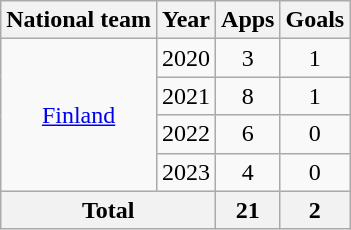<table class=wikitable style=text-align:center>
<tr>
<th>National team</th>
<th>Year</th>
<th>Apps</th>
<th>Goals</th>
</tr>
<tr>
<td rowspan="4"><a href='#'>Finland</a></td>
<td>2020</td>
<td>3</td>
<td>1</td>
</tr>
<tr>
<td>2021</td>
<td>8</td>
<td>1</td>
</tr>
<tr>
<td>2022</td>
<td>6</td>
<td>0</td>
</tr>
<tr>
<td>2023</td>
<td>4</td>
<td>0</td>
</tr>
<tr>
<th colspan="2">Total</th>
<th>21</th>
<th>2</th>
</tr>
</table>
